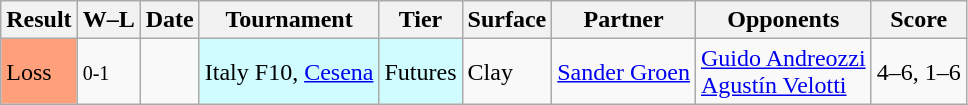<table class="sortable wikitable">
<tr>
<th>Result</th>
<th class="unsortable">W–L</th>
<th>Date</th>
<th>Tournament</th>
<th>Tier</th>
<th>Surface</th>
<th>Partner</th>
<th>Opponents</th>
<th class="unsortable">Score</th>
</tr>
<tr>
<td style="background:#ffa07a;">Loss</td>
<td><small>0-1</small></td>
<td></td>
<td style="background:#cffcff;">Italy F10, <a href='#'>Cesena</a></td>
<td style="background:#cffcff;">Futures</td>
<td>Clay</td>
<td> <a href='#'>Sander Groen</a></td>
<td> <a href='#'>Guido Andreozzi</a> <br>  <a href='#'>Agustín Velotti</a></td>
<td>4–6, 1–6</td>
</tr>
</table>
